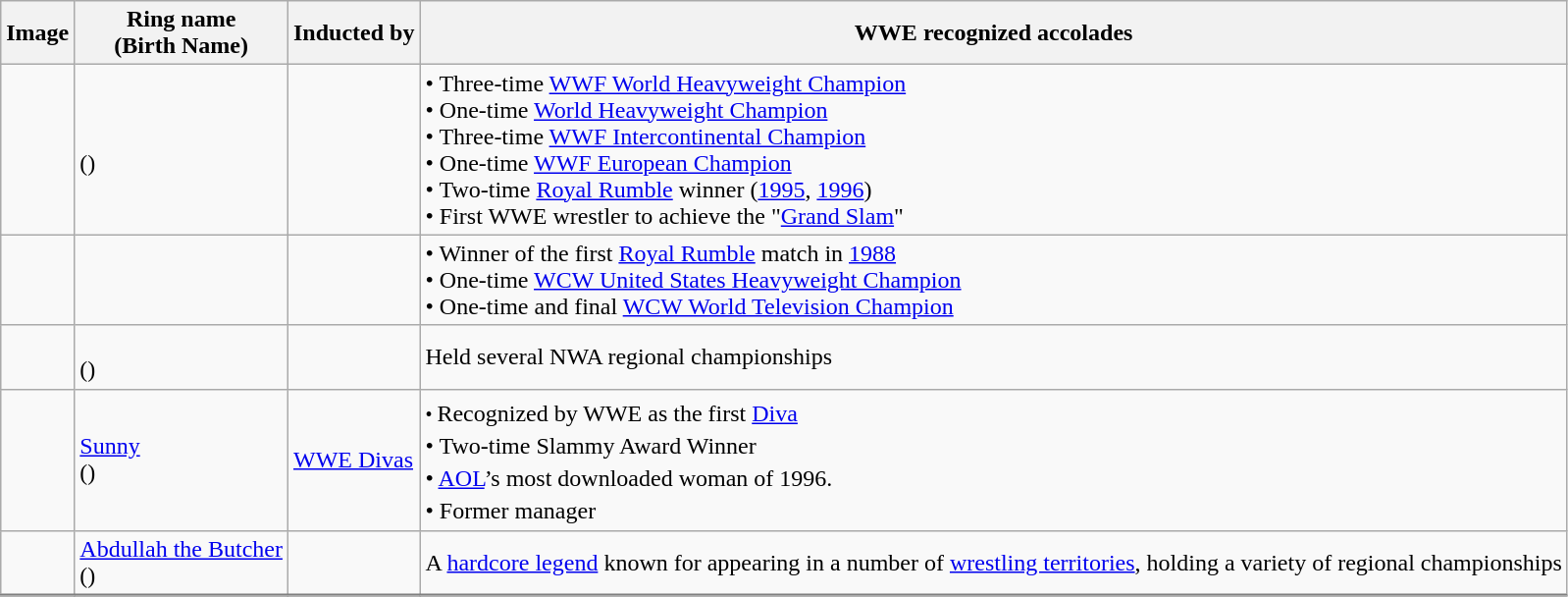<table class="wikitable">
<tr>
<th class="unsortable">Image</th>
<th>Ring name<br>(Birth Name)</th>
<th>Inducted by</th>
<th class="unsortable">WWE recognized accolades</th>
</tr>
<tr>
<td></td>
<td><strong></strong><br>()</td>
<td></td>
<td>• Three-time <a href='#'>WWF World Heavyweight Champion</a><br>• One-time <a href='#'>World Heavyweight Champion</a><br>• Three-time <a href='#'>WWF Intercontinental Champion</a><br>• One-time <a href='#'>WWF European Champion</a><br>• Two-time <a href='#'>Royal Rumble</a> winner (<a href='#'>1995</a>, <a href='#'>1996</a>)<br>• First WWE wrestler to achieve the "<a href='#'>Grand Slam</a>"</td>
</tr>
<tr>
<td></td>
<td></td>
<td></td>
<td>• Winner of the first <a href='#'>Royal Rumble</a> match in <a href='#'>1988</a><br>• One-time <a href='#'>WCW United States Heavyweight Champion</a><br>• One-time and final <a href='#'>WCW World Television Champion</a></td>
</tr>
<tr>
<td></td>
<td><br>()</td>
<td></td>
<td>Held several NWA regional championships</td>
</tr>
<tr>
<td></td>
<td><a href='#'>Sunny</a><br>()</td>
<td><a href='#'>WWE Divas</a></td>
<td><sub>• <big>Recognized by WWE as the first <a href='#'>Diva</a></big></sub><br><sub><big>• Two-time Slammy Award Winner</big></sub><br><sub><big>• <a href='#'>AOL</a>’s most downloaded woman of 1996.</big></sub><br><sub><big>• Former manager</big></sub></td>
</tr>
<tr>
<td></td>
<td><a href='#'>Abdullah the Butcher</a><br>()</td>
<td></td>
<td>A <a href='#'>hardcore legend</a> known for appearing in a number of <a href='#'>wrestling territories</a>, holding a variety of regional championships</td>
</tr>
<tr style="border-top:2px solid gray;">
</tr>
</table>
